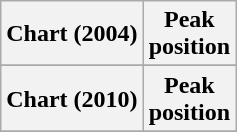<table class="wikitable sortable">
<tr>
<th>Chart (2004)</th>
<th>Peak<br>position</th>
</tr>
<tr>
</tr>
<tr>
</tr>
<tr>
</tr>
<tr>
</tr>
<tr>
</tr>
<tr>
</tr>
<tr>
</tr>
<tr>
</tr>
<tr>
</tr>
<tr>
</tr>
<tr>
</tr>
<tr>
</tr>
<tr>
<th>Chart (2010)</th>
<th>Peak<br>position</th>
</tr>
<tr>
</tr>
<tr>
</tr>
</table>
